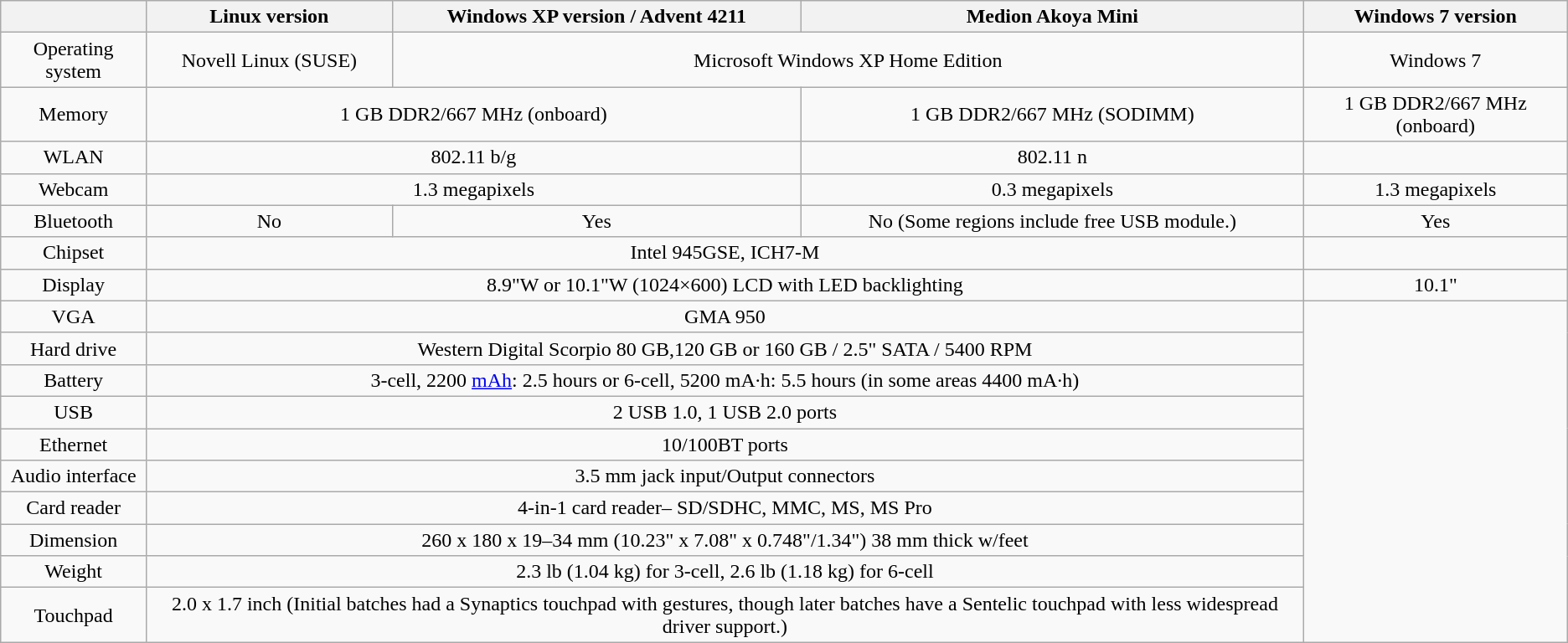<table class="wikitable" style="text-align: center">
<tr>
<th></th>
<th>Linux version</th>
<th>Windows XP version / Advent 4211</th>
<th>Medion Akoya Mini</th>
<th>Windows 7 version</th>
</tr>
<tr>
<td>Operating system</td>
<td>Novell Linux (SUSE)</td>
<td colspan=2>Microsoft Windows XP Home Edition</td>
<td>Windows 7</td>
</tr>
<tr>
<td>Memory</td>
<td colspan=2>1 GB DDR2/667 MHz (onboard)</td>
<td>1 GB DDR2/667 MHz (SODIMM)</td>
<td>1 GB DDR2/667 MHz (onboard)</td>
</tr>
<tr>
<td>WLAN</td>
<td colspan=2>802.11 b/g</td>
<td>802.11 n</td>
</tr>
<tr>
<td>Webcam</td>
<td colspan=2>1.3 megapixels</td>
<td>0.3 megapixels</td>
<td>1.3 megapixels</td>
</tr>
<tr>
<td>Bluetooth</td>
<td>No</td>
<td>Yes</td>
<td>No (Some regions include free USB module.)</td>
<td>Yes</td>
</tr>
<tr>
<td>Chipset</td>
<td colspan=3>Intel 945GSE, ICH7-M</td>
</tr>
<tr>
<td>Display</td>
<td colspan=3>8.9"W or 10.1"W (1024×600) LCD with LED backlighting</td>
<td>10.1"</td>
</tr>
<tr>
<td>VGA</td>
<td colspan=3>GMA 950</td>
</tr>
<tr>
<td>Hard drive</td>
<td colspan=3>Western Digital Scorpio 80 GB,120 GB or 160 GB / 2.5" SATA / 5400 RPM</td>
</tr>
<tr>
<td>Battery</td>
<td colspan=3>3-cell, 2200 <a href='#'>mAh</a>: 2.5 hours or 6-cell, 5200 mA·h: 5.5 hours (in some areas 4400 mA·h)</td>
</tr>
<tr>
<td>USB</td>
<td colspan=3>2 USB 1.0, 1 USB 2.0 ports</td>
</tr>
<tr>
<td>Ethernet</td>
<td colspan=3>10/100BT ports</td>
</tr>
<tr>
<td>Audio interface</td>
<td colspan=3>3.5 mm jack input/Output connectors</td>
</tr>
<tr>
<td>Card reader</td>
<td colspan=3>4-in-1 card reader– SD/SDHC, MMC, MS, MS Pro</td>
</tr>
<tr>
<td>Dimension</td>
<td colspan=3>260 x 180 x 19–34 mm (10.23" x 7.08" x 0.748"/1.34") 38 mm thick w/feet</td>
</tr>
<tr>
<td>Weight</td>
<td colspan=3>2.3 lb (1.04 kg) for 3-cell, 2.6 lb (1.18 kg) for 6-cell</td>
</tr>
<tr>
<td>Touchpad</td>
<td colspan=3>2.0 x 1.7 inch (Initial batches had a Synaptics touchpad with gestures, though later batches have a Sentelic touchpad with less widespread driver support.)</td>
</tr>
</table>
